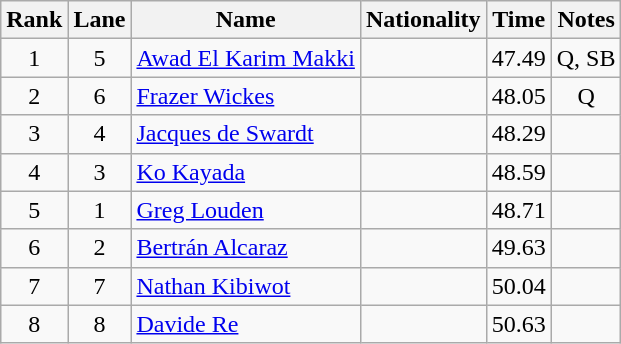<table class="wikitable sortable" style="text-align:center">
<tr>
<th>Rank</th>
<th>Lane</th>
<th>Name</th>
<th>Nationality</th>
<th>Time</th>
<th>Notes</th>
</tr>
<tr>
<td align=center>1</td>
<td align=center>5</td>
<td align=left><a href='#'>Awad El Karim Makki</a></td>
<td align=left></td>
<td>47.49</td>
<td>Q, SB</td>
</tr>
<tr>
<td align=center>2</td>
<td align=center>6</td>
<td align=left><a href='#'>Frazer Wickes</a></td>
<td align=left></td>
<td>48.05</td>
<td>Q</td>
</tr>
<tr>
<td align=center>3</td>
<td align=center>4</td>
<td align=left><a href='#'>Jacques de Swardt</a></td>
<td align=left></td>
<td>48.29</td>
<td></td>
</tr>
<tr>
<td align=center>4</td>
<td align=center>3</td>
<td align=left><a href='#'>Ko Kayada</a></td>
<td align=left></td>
<td>48.59</td>
<td></td>
</tr>
<tr>
<td align=center>5</td>
<td align=center>1</td>
<td align=left><a href='#'>Greg Louden</a></td>
<td align=left></td>
<td>48.71</td>
<td></td>
</tr>
<tr>
<td align=center>6</td>
<td align=center>2</td>
<td align=left><a href='#'>Bertrán Alcaraz</a></td>
<td align=left></td>
<td>49.63</td>
<td></td>
</tr>
<tr>
<td align=center>7</td>
<td align=center>7</td>
<td align=left><a href='#'>Nathan Kibiwot</a></td>
<td align=left></td>
<td>50.04</td>
<td></td>
</tr>
<tr>
<td align=center>8</td>
<td align=center>8</td>
<td align=left><a href='#'>Davide Re</a></td>
<td align=left></td>
<td>50.63</td>
<td></td>
</tr>
</table>
